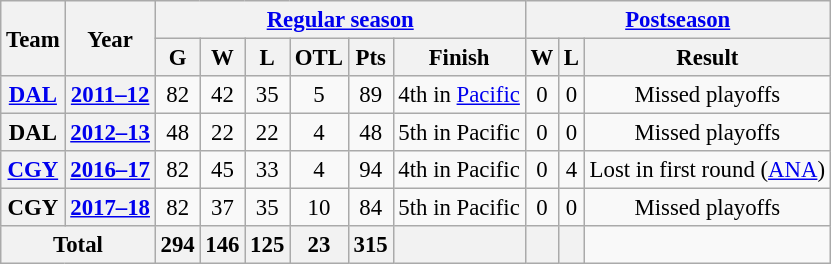<table class="wikitable" style="font-size: 95%; text-align:center;">
<tr>
<th rowspan="2">Team</th>
<th rowspan="2">Year</th>
<th colspan="6"><a href='#'>Regular season</a></th>
<th colspan="3"><a href='#'>Postseason</a></th>
</tr>
<tr>
<th>G</th>
<th>W</th>
<th>L</th>
<th>OTL</th>
<th>Pts</th>
<th>Finish</th>
<th>W</th>
<th>L</th>
<th>Result</th>
</tr>
<tr>
<th><a href='#'>DAL</a></th>
<th><a href='#'>2011–12</a></th>
<td>82</td>
<td>42</td>
<td>35</td>
<td>5</td>
<td>89</td>
<td>4th in <a href='#'>Pacific</a></td>
<td>0</td>
<td>0</td>
<td>Missed playoffs</td>
</tr>
<tr>
<th>DAL</th>
<th><a href='#'>2012–13</a></th>
<td>48</td>
<td>22</td>
<td>22</td>
<td>4</td>
<td>48</td>
<td>5th in Pacific</td>
<td>0</td>
<td>0</td>
<td>Missed playoffs</td>
</tr>
<tr>
<th><a href='#'>CGY</a></th>
<th><a href='#'>2016–17</a></th>
<td>82</td>
<td>45</td>
<td>33</td>
<td>4</td>
<td>94</td>
<td>4th in Pacific</td>
<td>0</td>
<td>4</td>
<td>Lost in first round (<a href='#'>ANA</a>)</td>
</tr>
<tr>
<th>CGY</th>
<th><a href='#'>2017–18</a></th>
<td>82</td>
<td>37</td>
<td>35</td>
<td>10</td>
<td>84</td>
<td>5th in Pacific</td>
<td>0</td>
<td>0</td>
<td>Missed playoffs</td>
</tr>
<tr>
<th colspan="2">Total</th>
<th>294</th>
<th>146</th>
<th>125</th>
<th>23</th>
<th>315</th>
<th></th>
<th></th>
<th></th>
</tr>
</table>
